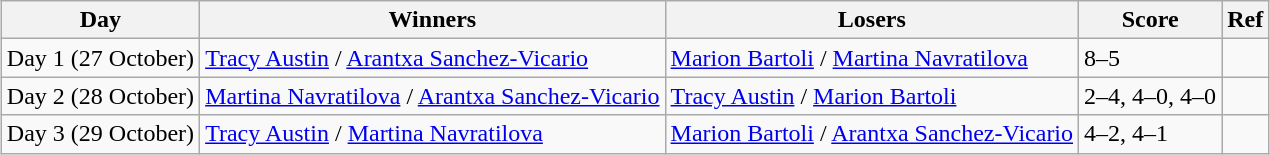<table class="wikitable collapsible uncollapsed" style="margin: 1em auto;">
<tr>
<th>Day</th>
<th>Winners</th>
<th>Losers</th>
<th>Score</th>
<th>Ref</th>
</tr>
<tr align=left>
<td>Day 1 (27 October)</td>
<td> <a href='#'>Tracy Austin</a> /  <a href='#'>Arantxa Sanchez-Vicario</a></td>
<td> <a href='#'>Marion Bartoli</a> /  <a href='#'>Martina Navratilova</a></td>
<td>8–5</td>
<td></td>
</tr>
<tr align=left>
<td>Day 2 (28 October)</td>
<td> <a href='#'>Martina Navratilova</a> /  <a href='#'>Arantxa Sanchez-Vicario</a></td>
<td> <a href='#'>Tracy Austin</a> /  <a href='#'>Marion Bartoli</a></td>
<td>2–4, 4–0, 4–0</td>
<td></td>
</tr>
<tr align=left>
<td>Day 3 (29 October)</td>
<td> <a href='#'>Tracy Austin</a> /  <a href='#'>Martina Navratilova</a></td>
<td> <a href='#'>Marion Bartoli</a> /  <a href='#'>Arantxa Sanchez-Vicario</a></td>
<td>4–2, 4–1</td>
<td></td>
</tr>
</table>
